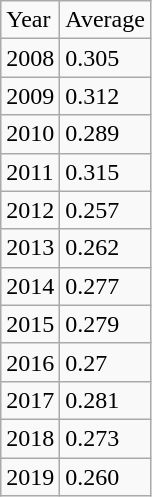<table class="wikitable">
<tr>
<td>Year</td>
<td>Average</td>
</tr>
<tr>
<td>2008</td>
<td>0.305</td>
</tr>
<tr>
<td>2009</td>
<td>0.312</td>
</tr>
<tr>
<td>2010</td>
<td>0.289</td>
</tr>
<tr>
<td>2011</td>
<td>0.315</td>
</tr>
<tr>
<td>2012</td>
<td>0.257</td>
</tr>
<tr>
<td>2013</td>
<td>0.262</td>
</tr>
<tr>
<td>2014</td>
<td>0.277</td>
</tr>
<tr>
<td>2015</td>
<td>0.279</td>
</tr>
<tr>
<td>2016</td>
<td>0.27</td>
</tr>
<tr>
<td>2017</td>
<td>0.281</td>
</tr>
<tr>
<td>2018</td>
<td>0.273</td>
</tr>
<tr>
<td>2019</td>
<td>0.260</td>
</tr>
</table>
